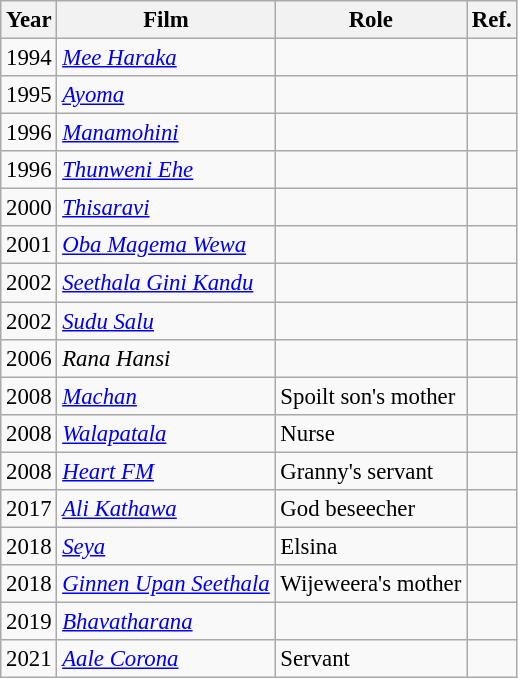<table class="wikitable" style="font-size:95%;">
<tr>
<th>Year</th>
<th>Film</th>
<th>Role</th>
<th>Ref.</th>
</tr>
<tr>
<td>1994</td>
<td><em><a href='#'>Mee Haraka</a></em></td>
<td></td>
<td></td>
</tr>
<tr>
<td>1995</td>
<td><em><a href='#'>Ayoma</a></em></td>
<td></td>
<td></td>
</tr>
<tr>
<td>1996</td>
<td><em><a href='#'>Manamohini</a></em></td>
<td></td>
<td></td>
</tr>
<tr>
<td>1996</td>
<td><em><a href='#'>Thunweni Ehe</a></em></td>
<td></td>
<td></td>
</tr>
<tr>
<td>2000</td>
<td><em><a href='#'>Thisaravi</a></em></td>
<td></td>
<td></td>
</tr>
<tr>
<td>2001</td>
<td><em><a href='#'>Oba Magema Wewa</a></em></td>
<td></td>
<td></td>
</tr>
<tr>
<td>2002</td>
<td><em><a href='#'>Seethala Gini Kandu</a></em></td>
<td></td>
<td></td>
</tr>
<tr>
<td>2002</td>
<td><em><a href='#'>Sudu Salu</a></em></td>
<td></td>
<td></td>
</tr>
<tr>
<td>2006</td>
<td><em>Rana Hansi</em></td>
<td></td>
<td></td>
</tr>
<tr>
<td>2008</td>
<td><em><a href='#'>Machan</a></em></td>
<td>Spoilt son's mother</td>
<td></td>
</tr>
<tr>
<td>2008</td>
<td><em><a href='#'>Walapatala</a></em></td>
<td>Nurse</td>
<td></td>
</tr>
<tr>
<td>2008</td>
<td><em><a href='#'>Heart FM</a></em></td>
<td>Granny's servant</td>
<td></td>
</tr>
<tr>
<td>2017</td>
<td><em><a href='#'>Ali Kathawa</a></em></td>
<td>God beseecher</td>
<td></td>
</tr>
<tr>
<td>2018</td>
<td><em><a href='#'>Seya</a></em></td>
<td>Elsina</td>
<td></td>
</tr>
<tr>
<td>2018</td>
<td><em><a href='#'>Ginnen Upan Seethala</a></em></td>
<td>Wijeweera's mother</td>
<td></td>
</tr>
<tr>
<td>2019</td>
<td><em><a href='#'>Bhavatharana</a></em></td>
<td></td>
<td></td>
</tr>
<tr>
<td>2021</td>
<td><em><a href='#'>Aale Corona</a></em></td>
<td>Servant</td>
<td></td>
</tr>
</table>
